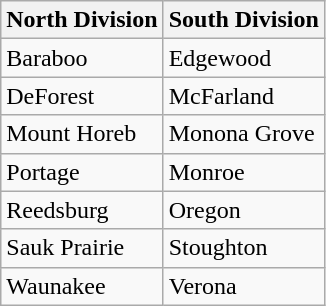<table class="wikitable">
<tr>
<th>North Division</th>
<th>South Division</th>
</tr>
<tr>
<td>Baraboo</td>
<td>Edgewood</td>
</tr>
<tr>
<td>DeForest</td>
<td>McFarland</td>
</tr>
<tr>
<td>Mount Horeb</td>
<td>Monona Grove</td>
</tr>
<tr>
<td>Portage</td>
<td>Monroe</td>
</tr>
<tr>
<td>Reedsburg</td>
<td>Oregon</td>
</tr>
<tr>
<td>Sauk Prairie</td>
<td>Stoughton</td>
</tr>
<tr>
<td>Waunakee</td>
<td>Verona</td>
</tr>
</table>
